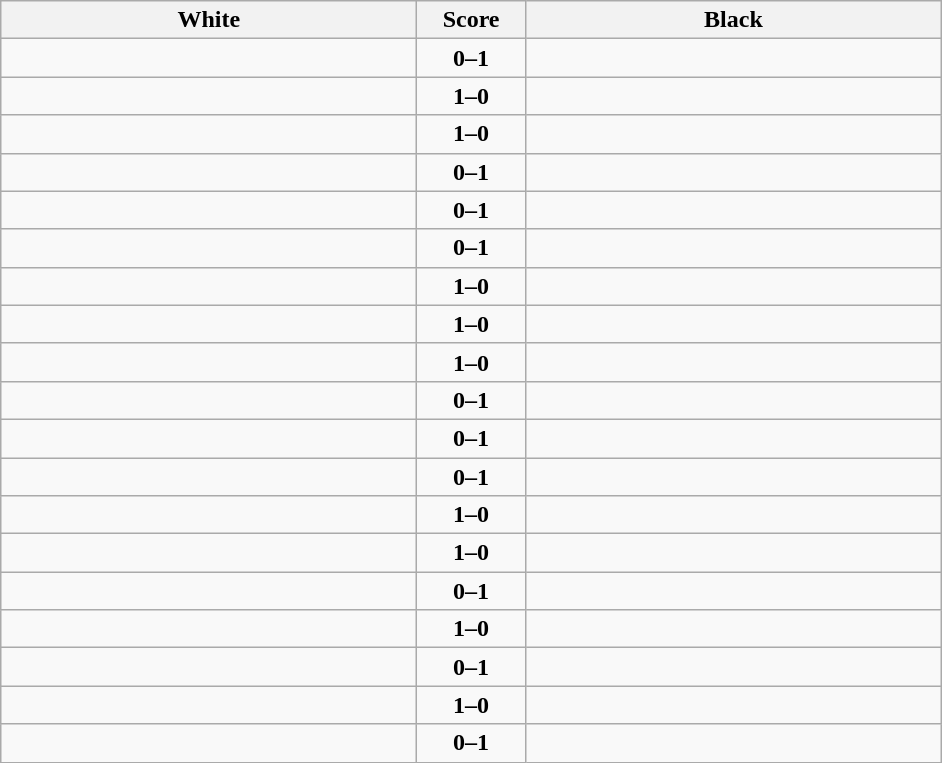<table class="wikitable" style="text-align: center;">
<tr>
<th align="right" width="270">White</th>
<th width="65">Score</th>
<th align="left" width="270">Black</th>
</tr>
<tr>
<td align=left></td>
<td align=center><strong>0–1</strong></td>
<td align=left><strong></strong></td>
</tr>
<tr>
<td align=left><strong></strong></td>
<td align=center><strong>1–0</strong></td>
<td align=left></td>
</tr>
<tr>
<td align=left><strong></strong></td>
<td align=center><strong>1–0</strong></td>
<td align=left></td>
</tr>
<tr>
<td align=left></td>
<td align=center><strong>0–1</strong></td>
<td align=left><strong></strong></td>
</tr>
<tr>
<td align=left></td>
<td align=center><strong>0–1</strong></td>
<td align=left><strong></strong></td>
</tr>
<tr>
<td align=left></td>
<td align=center><strong>0–1</strong></td>
<td align=left><strong></strong></td>
</tr>
<tr>
<td align=left><strong></strong></td>
<td align=center><strong>1–0</strong></td>
<td align=left></td>
</tr>
<tr>
<td align=left><strong></strong></td>
<td align=center><strong>1–0</strong></td>
<td align=left></td>
</tr>
<tr>
<td align=left><strong></strong></td>
<td align=center><strong>1–0</strong></td>
<td align=left></td>
</tr>
<tr>
<td align=left></td>
<td align=center><strong>0–1</strong></td>
<td align=left><strong></strong></td>
</tr>
<tr>
<td align=left></td>
<td align=center><strong>0–1</strong></td>
<td align=left><strong></strong></td>
</tr>
<tr>
<td align=left></td>
<td align=center><strong>0–1</strong></td>
<td align=left><strong></strong></td>
</tr>
<tr>
<td align=left><strong></strong></td>
<td align=center><strong>1–0</strong></td>
<td align=left></td>
</tr>
<tr>
<td align=left><strong></strong></td>
<td align=center><strong>1–0</strong></td>
<td align=left></td>
</tr>
<tr>
<td align=left></td>
<td align=center><strong>0–1</strong></td>
<td align=left><strong></strong></td>
</tr>
<tr>
<td align=left><strong></strong></td>
<td align=center><strong>1–0</strong></td>
<td align=left></td>
</tr>
<tr>
<td align=left></td>
<td align=center><strong>0–1</strong></td>
<td align=left><strong></strong></td>
</tr>
<tr>
<td align=left><strong></strong></td>
<td align=center><strong>1–0</strong></td>
<td align=left></td>
</tr>
<tr>
<td align=left></td>
<td align=center><strong>0–1</strong></td>
<td align=left><strong></strong></td>
</tr>
</table>
